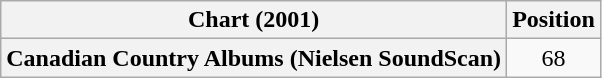<table class="wikitable plainrowheaders">
<tr>
<th scope="col">Chart (2001)</th>
<th scope="col">Position</th>
</tr>
<tr>
<th scope="row">Canadian Country Albums (Nielsen SoundScan)</th>
<td style="text-align:center;">68</td>
</tr>
</table>
